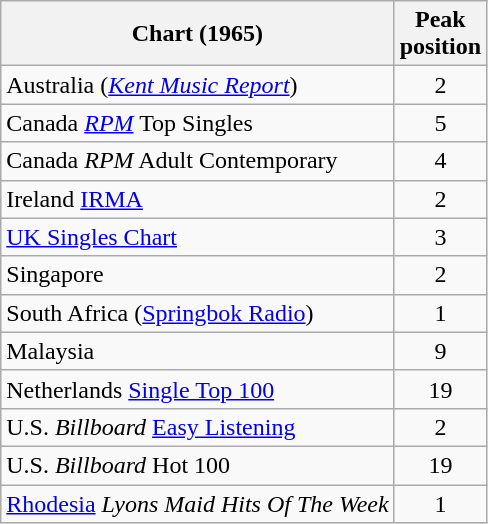<table class="wikitable sortable">
<tr>
<th align="left">Chart (1965)</th>
<th align="center">Peak<br>position</th>
</tr>
<tr>
<td>Australia (<em><a href='#'>Kent Music Report</a></em>)</td>
<td style="text-align:center;">2</td>
</tr>
<tr>
<td>Canada <em><a href='#'>RPM</a></em> Top Singles</td>
<td style="text-align:center;">5</td>
</tr>
<tr>
<td>Canada <em>RPM</em> Adult Contemporary</td>
<td style="text-align:center;">4</td>
</tr>
<tr>
<td>Ireland <a href='#'>IRMA</a></td>
<td style="text-align:center;">2</td>
</tr>
<tr>
<td><a href='#'>UK Singles Chart</a></td>
<td style="text-align:center;">3</td>
</tr>
<tr>
<td>Singapore </td>
<td style="text-align:center;">2</td>
</tr>
<tr>
<td>South Africa (<a href='#'>Springbok Radio</a>)</td>
<td align="center">1</td>
</tr>
<tr>
<td>Malaysia </td>
<td style="text-align:center;">9</td>
</tr>
<tr>
<td>Netherlands <a href='#'>Single Top 100</a></td>
<td style="text-align:center;">19</td>
</tr>
<tr>
<td align="left">U.S. <em>Billboard</em> <a href='#'>Easy Listening</a></td>
<td style="text-align:center;">2</td>
</tr>
<tr>
<td align="left">U.S. <em>Billboard</em> Hot 100</td>
<td align="center">19</td>
</tr>
<tr>
<td><a href='#'>Rhodesia</a> <em>Lyons Maid Hits Of The Week</em> </td>
<td align="center">1</td>
</tr>
</table>
